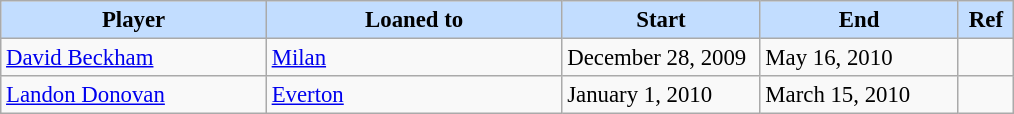<table class="wikitable" style="text-align:left; font-size:95%;">
<tr>
<th style="background:#c2ddff; width:170px;">Player</th>
<th style="background:#c2ddff; width:190px;">Loaned to</th>
<th style="background:#c2ddff; width:125px;">Start</th>
<th style="background:#c2ddff; width:125px;">End</th>
<th style="background:#c2ddff; width:30px;">Ref</th>
</tr>
<tr>
<td> <a href='#'>David Beckham</a></td>
<td> <a href='#'>Milan</a></td>
<td>December 28, 2009</td>
<td>May 16, 2010</td>
<td></td>
</tr>
<tr>
<td> <a href='#'>Landon Donovan</a></td>
<td> <a href='#'>Everton</a></td>
<td>January 1, 2010</td>
<td>March 15, 2010</td>
<td></td>
</tr>
</table>
